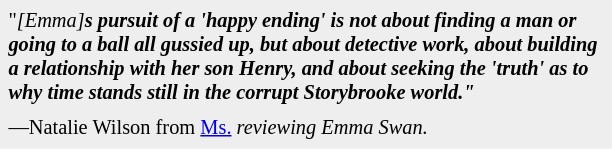<table class="toccolours" style="float:left; margin-left:1em; margin-right:2em; font-size:85%; background:#eee; color:black; width:30em; max-width:40%;" cellspacing="5">
<tr>
<td style="text-align: left;">"<em>[Emma]<strong>s pursuit of a 'happy ending' is not about finding a man or going to a ball all gussied up, but about detective work, about building a relationship with her son Henry, and about seeking the 'truth' as to why time stands still in the corrupt Storybrooke world."</td>
</tr>
<tr>
<td style="text-align: left;">—Natalie Wilson from </em><a href='#'>Ms.</a><em> reviewing Emma Swan.</td>
</tr>
</table>
